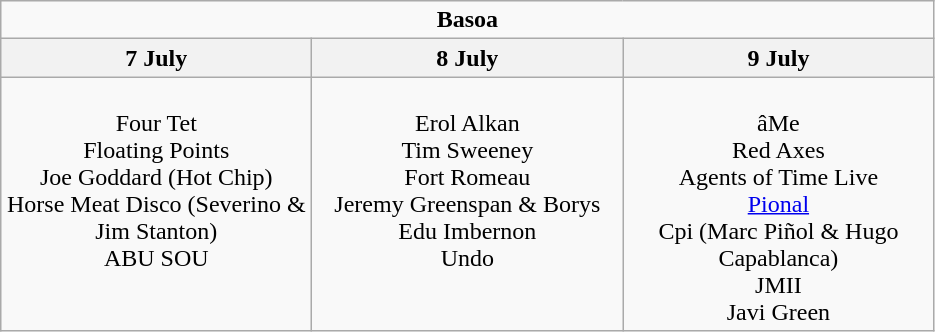<table class="wikitable">
<tr>
<td colspan="4" align="center"><strong>Basoa</strong></td>
</tr>
<tr>
<th>7 July</th>
<th>8 July</th>
<th>9 July</th>
</tr>
<tr>
<td valign="top" align="center" width=200><br>Four Tet<br> Floating Points<br> Joe Goddard (Hot Chip)<br> Horse Meat Disco (Severino & Jim Stanton)<br> ABU SOU</td>
<td valign="top" align="center" width=200><br>Erol Alkan<br> Tim Sweeney<br> Fort Romeau<br> Jeremy Greenspan & Borys<br> Edu Imbernon<br> Undo</td>
<td valign="top" align="center" width=200><br>âMe<br> Red Axes<br> Agents of Time Live<br> <a href='#'>Pional</a><br> Cpi (Marc Piñol & Hugo Capablanca)<br> JMII<br> Javi Green</td>
</tr>
</table>
